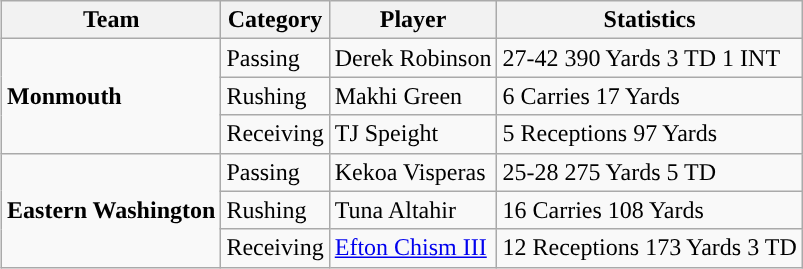<table class="wikitable" style="float: right;">
<tr>
<th>Team</th>
<th>Category</th>
<th>Player</th>
<th>Statistics</th>
</tr>
<tr>
<td rowspan=3><strong>Monmouth</strong></td>
<td>Passing</td>
<td>Derek Robinson</td>
<td>27-42 390 Yards 3 TD 1 INT</td>
</tr>
<tr>
<td>Rushing</td>
<td>Makhi Green</td>
<td>6 Carries 17 Yards</td>
</tr>
<tr>
<td>Receiving</td>
<td>TJ Speight</td>
<td>5 Receptions 97 Yards</td>
</tr>
<tr>
<td rowspan=3><strong>Eastern Washington</strong></td>
<td>Passing</td>
<td>Kekoa Visperas</td>
<td>25-28 275 Yards 5 TD</td>
</tr>
<tr>
<td>Rushing</td>
<td>Tuna Altahir</td>
<td>16 Carries 108 Yards</td>
</tr>
<tr>
<td>Receiving</td>
<td><a href='#'>Efton Chism III</a></td>
<td>12 Receptions 173 Yards 3 TD</td>
</tr>
</table>
